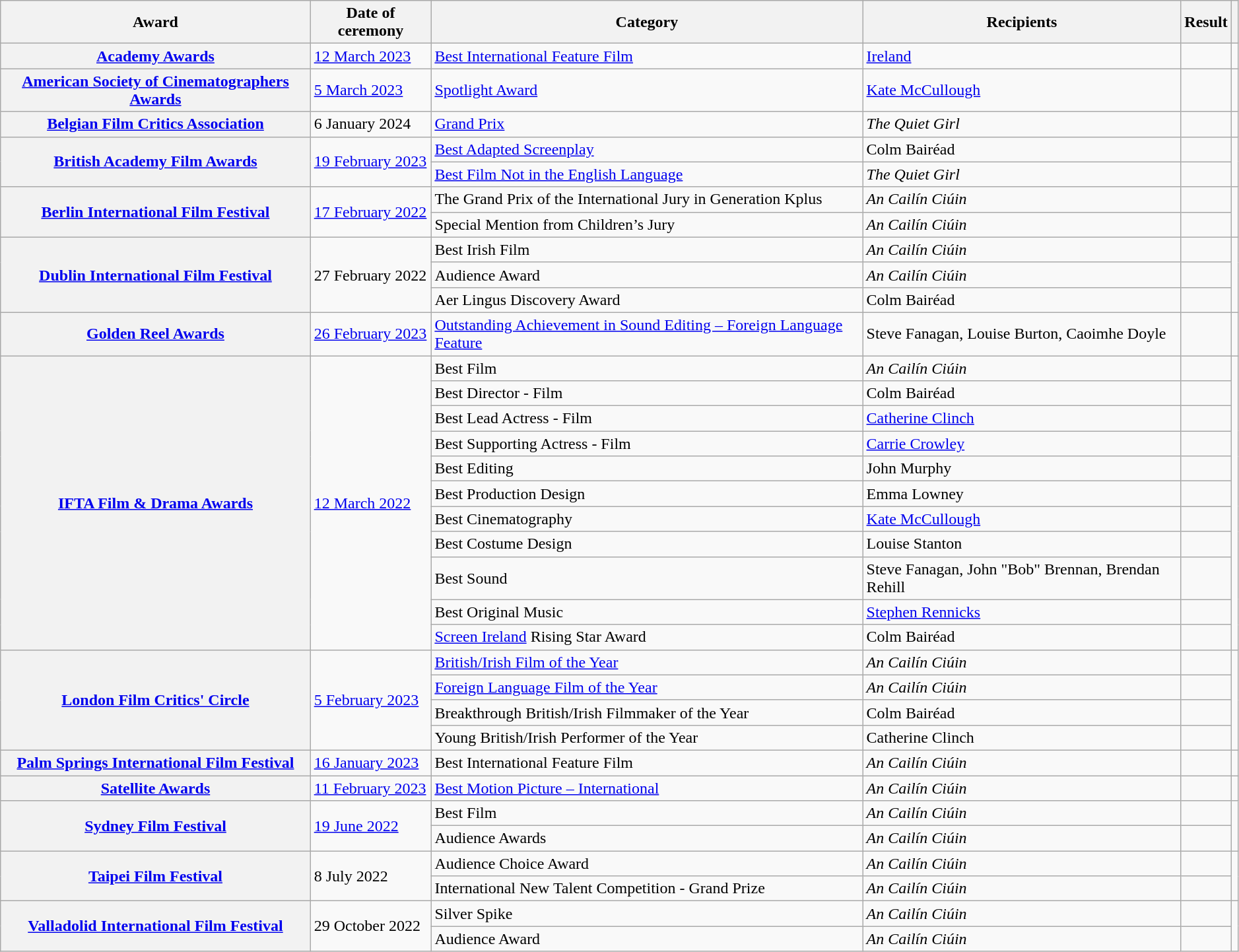<table class="wikitable sortable plainrowheaders" style="width: 99%;">
<tr>
<th scope="col">Award</th>
<th scope="col">Date of ceremony</th>
<th scope="col">Category</th>
<th scope="col">Recipients</th>
<th scope="col">Result</th>
<th scope="col" class="unsortable"></th>
</tr>
<tr>
<th scope="row"><a href='#'>Academy Awards</a></th>
<td><a href='#'>12 March 2023</a></td>
<td><a href='#'>Best International Feature Film</a></td>
<td><a href='#'>Ireland</a></td>
<td></td>
<td align="center"></td>
</tr>
<tr>
<th scope="row"><a href='#'>American Society of Cinematographers Awards</a></th>
<td><a href='#'>5 March 2023</a></td>
<td><a href='#'>Spotlight Award</a></td>
<td><a href='#'>Kate McCullough</a></td>
<td></td>
<td align="center"></td>
</tr>
<tr>
<th scope="row"><a href='#'>Belgian Film Critics Association</a></th>
<td>6 January 2024</td>
<td><a href='#'>Grand Prix</a></td>
<td><em>The Quiet Girl</em></td>
<td></td>
<td align="center"></td>
</tr>
<tr>
<th scope="row"  rowspan="2"><a href='#'>British Academy Film Awards</a></th>
<td rowspan="2"><a href='#'>19 February 2023</a></td>
<td><a href='#'>Best Adapted Screenplay</a></td>
<td>Colm Bairéad</td>
<td></td>
<td rowspan="2" align="center"></td>
</tr>
<tr>
<td><a href='#'>Best Film Not in the English Language</a></td>
<td><em>The Quiet Girl</em></td>
<td></td>
</tr>
<tr>
<th scope="row" rowspan="2"><a href='#'>Berlin International Film Festival</a></th>
<td rowspan="2"><a href='#'>17 February 2022</a></td>
<td>The Grand Prix of the International Jury in Generation Kplus</td>
<td><em>An Cailín Ciúin</em></td>
<td></td>
<td style="text-align:center;" rowspan="2"></td>
</tr>
<tr>
<td>Special Mention from Children’s Jury</td>
<td><em>An Cailín Ciúin</em></td>
<td></td>
</tr>
<tr>
<th scope="row" rowspan="3"><a href='#'>Dublin International Film Festival</a></th>
<td rowspan="3">27 February 2022</td>
<td>Best Irish Film</td>
<td><em>An Cailín Ciúin</em></td>
<td></td>
<td style="text-align:center;" rowspan="3"></td>
</tr>
<tr>
<td>Audience Award</td>
<td><em>An Cailín Ciúin</em></td>
<td></td>
</tr>
<tr>
<td>Aer Lingus Discovery Award</td>
<td>Colm Bairéad</td>
<td></td>
</tr>
<tr>
<th scope="row"><a href='#'>Golden Reel Awards</a></th>
<td><a href='#'>26 February 2023</a></td>
<td><a href='#'>Outstanding Achievement in Sound Editing – Foreign Language Feature</a></td>
<td>Steve Fanagan, Louise Burton, Caoimhe Doyle</td>
<td></td>
<td style="text-align:center;"></td>
</tr>
<tr>
<th scope="row" rowspan="11"><a href='#'>IFTA Film & Drama Awards</a></th>
<td rowspan="11"><a href='#'>12 March 2022</a></td>
<td>Best Film</td>
<td><em>An Cailín Ciúin</em></td>
<td></td>
<td style="text-align:center;" rowspan="11"><br></td>
</tr>
<tr>
<td>Best Director - Film</td>
<td>Colm Bairéad</td>
<td></td>
</tr>
<tr>
<td>Best Lead Actress - Film</td>
<td><a href='#'>Catherine Clinch</a></td>
<td></td>
</tr>
<tr>
<td>Best Supporting Actress - Film</td>
<td><a href='#'>Carrie Crowley</a></td>
<td></td>
</tr>
<tr>
<td>Best Editing</td>
<td>John Murphy</td>
<td></td>
</tr>
<tr>
<td>Best Production Design</td>
<td>Emma Lowney</td>
<td></td>
</tr>
<tr>
<td>Best Cinematography</td>
<td><a href='#'>Kate McCullough</a></td>
<td></td>
</tr>
<tr>
<td>Best Costume Design</td>
<td>Louise Stanton</td>
<td></td>
</tr>
<tr>
<td>Best Sound</td>
<td>Steve Fanagan, John "Bob" Brennan, Brendan Rehill</td>
<td></td>
</tr>
<tr>
<td>Best Original Music</td>
<td><a href='#'>Stephen Rennicks</a></td>
<td></td>
</tr>
<tr>
<td><a href='#'>Screen Ireland</a> Rising Star Award</td>
<td>Colm Bairéad</td>
<td></td>
</tr>
<tr>
<th rowspan="4" scope="row"><a href='#'>London Film Critics' Circle</a></th>
<td rowspan="4"><a href='#'>5 February 2023</a></td>
<td><a href='#'>British/Irish Film of the Year</a></td>
<td><em>An Cailín Ciúin</em></td>
<td></td>
<td align="center" rowspan="4"><br></td>
</tr>
<tr>
<td><a href='#'>Foreign Language Film of the Year</a></td>
<td><em>An Cailín Ciúin</em></td>
<td></td>
</tr>
<tr>
<td>Breakthrough British/Irish Filmmaker of the Year</td>
<td>Colm Bairéad</td>
<td></td>
</tr>
<tr>
<td>Young British/Irish Performer of the Year</td>
<td>Catherine Clinch</td>
<td></td>
</tr>
<tr>
<th scope="row"><a href='#'>Palm Springs International Film Festival</a></th>
<td><a href='#'>16 January 2023</a></td>
<td>Best International Feature Film</td>
<td><em>An Cailín Ciúin</em></td>
<td></td>
<td align="center"></td>
</tr>
<tr>
<th scope="row"><a href='#'>Satellite Awards</a></th>
<td><a href='#'>11 February 2023</a></td>
<td><a href='#'>Best Motion Picture – International</a></td>
<td><em>An Cailín Ciúin</em></td>
<td></td>
<td></td>
</tr>
<tr>
<th scope="row" rowspan="2"><a href='#'>Sydney Film Festival</a></th>
<td rowspan="2"><a href='#'>19 June 2022</a></td>
<td>Best Film</td>
<td><em>An Cailín Ciúin</em></td>
<td></td>
<td style="text-align:center;" rowspan="2"></td>
</tr>
<tr>
<td>Audience Awards</td>
<td><em>An Cailín Ciúin</em></td>
<td></td>
</tr>
<tr>
<th scope="row" rowspan="2"><a href='#'>Taipei Film Festival</a></th>
<td rowspan="2">8 July 2022</td>
<td>Audience Choice Award</td>
<td><em>An Cailín Ciúin</em></td>
<td></td>
<td style="text-align:center;" rowspan="2"></td>
</tr>
<tr>
<td>International New Talent Competition - Grand Prize</td>
<td><em>An Cailín Ciúin</em></td>
<td></td>
</tr>
<tr>
<th scope="row" rowspan = "2"><a href='#'>Valladolid International Film Festival</a></th>
<td rowspan = "2">29 October 2022</td>
<td>Silver Spike</td>
<td><em>An Cailín Ciúin</em></td>
<td></td>
<td style="text-align:center;" rowspan="2"></td>
</tr>
<tr>
<td>Audience Award</td>
<td><em>An Cailín Ciúin</em></td>
<td></td>
</tr>
</table>
